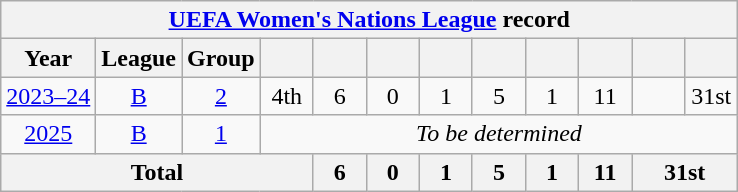<table class="wikitable" style="text-align: center;">
<tr>
<th colspan=13><a href='#'>UEFA Women's Nations League</a> record</th>
</tr>
<tr>
<th>Year</th>
<th>League</th>
<th>Group</th>
<th width=28></th>
<th width=28></th>
<th width=28></th>
<th width=28></th>
<th width=28></th>
<th width=28></th>
<th width=28></th>
<th width=28></th>
<th width=28></th>
</tr>
<tr>
<td><a href='#'>2023–24</a></td>
<td><a href='#'>B</a></td>
<td><a href='#'>2</a></td>
<td>4th</td>
<td>6</td>
<td>0</td>
<td>1</td>
<td>5</td>
<td>1</td>
<td>11</td>
<td></td>
<td>31st</td>
</tr>
<tr>
<td><a href='#'>2025</a></td>
<td><a href='#'>B</a></td>
<td><a href='#'>1</a></td>
<td colspan=9><em>To be determined</em></td>
</tr>
<tr>
<th colspan=4>Total</th>
<th>6</th>
<th>0</th>
<th>1</th>
<th>5</th>
<th>1</th>
<th>11</th>
<th colspan=2>31st</th>
</tr>
</table>
